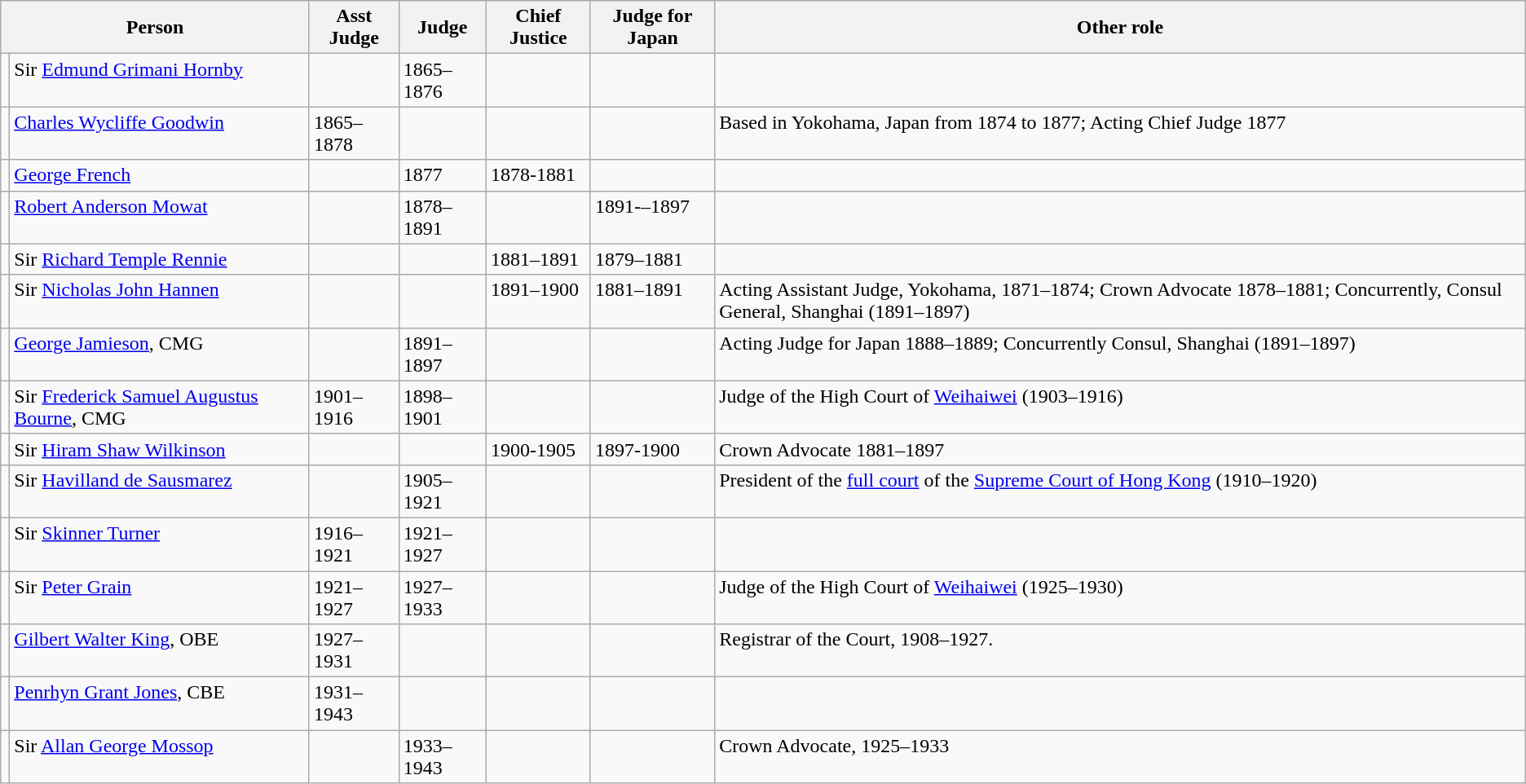<table class="wikitable">
<tr>
<th colspan="2">Person</th>
<th>Asst Judge</th>
<th>Judge</th>
<th>Chief Justice</th>
<th>Judge for Japan</th>
<th>Other role</th>
</tr>
<tr valign="top">
<td></td>
<td>Sir <a href='#'>Edmund Grimani Hornby</a></td>
<td></td>
<td>1865–1876</td>
<td></td>
<td></td>
<td></td>
</tr>
<tr valign="top">
<td></td>
<td><a href='#'>Charles Wycliffe Goodwin</a></td>
<td>1865–1878</td>
<td></td>
<td></td>
<td></td>
<td>Based in Yokohama, Japan from 1874 to 1877; Acting Chief Judge 1877</td>
</tr>
<tr valign="top">
<td></td>
<td><a href='#'>George French</a></td>
<td></td>
<td>1877</td>
<td>1878-1881</td>
<td></td>
<td></td>
</tr>
<tr valign="top">
<td></td>
<td><a href='#'>Robert Anderson Mowat</a></td>
<td></td>
<td>1878–1891</td>
<td></td>
<td>1891-–1897</td>
<td></td>
</tr>
<tr valign="top">
<td></td>
<td>Sir <a href='#'>Richard Temple Rennie</a></td>
<td></td>
<td></td>
<td>1881–1891</td>
<td>1879–1881</td>
<td></td>
</tr>
<tr valign="top">
<td></td>
<td>Sir <a href='#'>Nicholas John Hannen</a></td>
<td></td>
<td></td>
<td>1891–1900</td>
<td>1881–1891</td>
<td>Acting Assistant Judge, Yokohama, 1871–1874; Crown Advocate 1878–1881; Concurrently, Consul General, Shanghai (1891–1897)</td>
</tr>
<tr valign="top">
<td></td>
<td><a href='#'>George Jamieson</a>, CMG</td>
<td></td>
<td>1891–1897</td>
<td></td>
<td></td>
<td>Acting Judge for Japan 1888–1889; Concurrently Consul, Shanghai (1891–1897)</td>
</tr>
<tr valign="top">
<td></td>
<td>Sir <a href='#'>Frederick Samuel Augustus Bourne</a>, CMG</td>
<td>1901–1916</td>
<td>1898–1901</td>
<td></td>
<td></td>
<td>Judge of the High Court of <a href='#'>Weihaiwei</a> (1903–1916)</td>
</tr>
<tr valign="top">
<td></td>
<td>Sir <a href='#'>Hiram Shaw Wilkinson</a></td>
<td></td>
<td></td>
<td>1900-1905</td>
<td>1897-1900</td>
<td>Crown Advocate 1881–1897</td>
</tr>
<tr valign="top">
<td></td>
<td>Sir <a href='#'>Havilland de Sausmarez</a></td>
<td></td>
<td>1905–1921</td>
<td></td>
<td></td>
<td>President of the <a href='#'>full court</a> of the <a href='#'>Supreme Court of Hong Kong</a> (1910–1920)</td>
</tr>
<tr valign="top">
<td></td>
<td>Sir <a href='#'>Skinner Turner</a></td>
<td>1916–1921</td>
<td>1921–1927</td>
<td></td>
<td></td>
<td></td>
</tr>
<tr valign="top">
<td></td>
<td>Sir <a href='#'>Peter Grain</a></td>
<td>1921–1927</td>
<td>1927–1933</td>
<td></td>
<td></td>
<td>Judge of the High Court of <a href='#'>Weihaiwei</a> (1925–1930)</td>
</tr>
<tr valign="top">
<td></td>
<td><a href='#'>Gilbert Walter King</a>, OBE</td>
<td>1927–1931</td>
<td></td>
<td></td>
<td></td>
<td>Registrar of the Court, 1908–1927.</td>
</tr>
<tr valign="top">
<td></td>
<td><a href='#'>Penrhyn Grant Jones</a>, CBE</td>
<td>1931–1943</td>
<td></td>
<td></td>
<td></td>
<td></td>
</tr>
<tr valign="top">
<td></td>
<td>Sir <a href='#'>Allan George Mossop</a></td>
<td></td>
<td>1933–1943</td>
<td></td>
<td></td>
<td>Crown Advocate, 1925–1933</td>
</tr>
</table>
